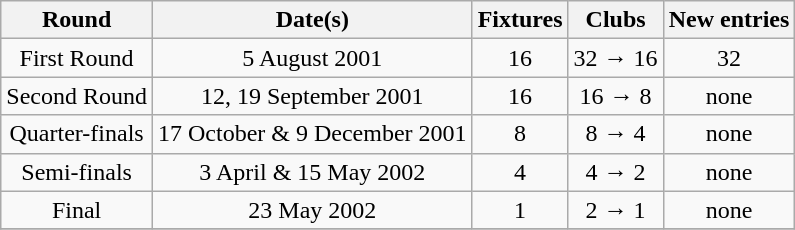<table class="wikitable" style="text-align:center">
<tr>
<th>Round</th>
<th>Date(s)</th>
<th>Fixtures</th>
<th>Clubs</th>
<th>New entries</th>
</tr>
<tr>
<td>First Round</td>
<td>5 August 2001</td>
<td>16</td>
<td>32 → 16</td>
<td>32</td>
</tr>
<tr>
<td>Second Round</td>
<td>12, 19 September 2001</td>
<td>16</td>
<td>16 → 8</td>
<td>none</td>
</tr>
<tr>
<td>Quarter-finals</td>
<td>17 October & 9 December 2001</td>
<td>8</td>
<td>8 → 4</td>
<td>none</td>
</tr>
<tr>
<td>Semi-finals</td>
<td>3 April & 15 May 2002</td>
<td>4</td>
<td>4 → 2</td>
<td>none</td>
</tr>
<tr>
<td>Final</td>
<td>23 May 2002</td>
<td>1</td>
<td>2 → 1</td>
<td>none</td>
</tr>
<tr>
</tr>
</table>
